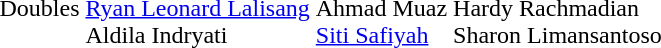<table>
<tr>
<td>Doubles<br></td>
<td><br><a href='#'>Ryan Leonard Lalisang</a><br>Aldila Indryati</td>
<td><br>Ahmad Muaz<br><a href='#'>Siti Safiyah</a></td>
<td><br>Hardy Rachmadian<br>Sharon Limansantoso</td>
</tr>
</table>
